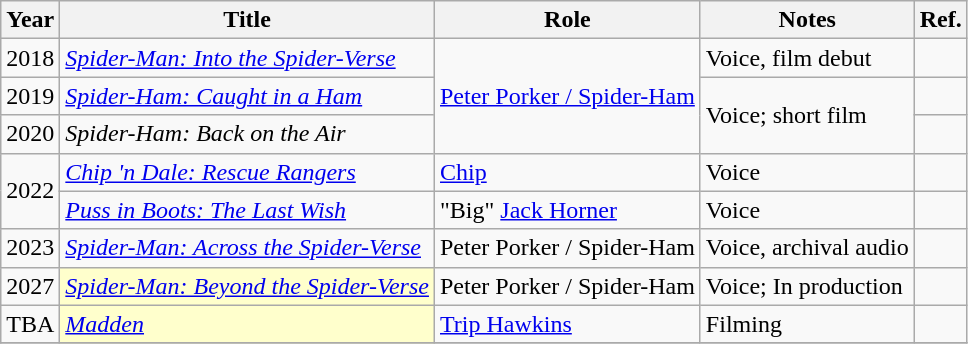<table class="wikitable">
<tr>
<th>Year</th>
<th>Title</th>
<th>Role</th>
<th>Notes</th>
<th class=unsortable>Ref.</th>
</tr>
<tr>
<td>2018</td>
<td><em><a href='#'>Spider-Man: Into the Spider-Verse</a></em></td>
<td rowspan="3"><a href='#'>Peter Porker / Spider-Ham</a></td>
<td>Voice, film debut</td>
<td></td>
</tr>
<tr>
<td>2019</td>
<td><em><a href='#'>Spider-Ham: Caught in a Ham</a></em></td>
<td rowspan="2">Voice; short film</td>
<td></td>
</tr>
<tr>
<td>2020</td>
<td><em>Spider-Ham: Back on the Air</em></td>
<td></td>
</tr>
<tr>
<td rowspan="2">2022</td>
<td><em><a href='#'>Chip 'n Dale: Rescue Rangers</a></em></td>
<td><a href='#'>Chip</a></td>
<td>Voice</td>
<td></td>
</tr>
<tr>
<td><em><a href='#'>Puss in Boots: The Last Wish</a></em></td>
<td>"Big" <a href='#'>Jack Horner</a></td>
<td>Voice</td>
<td></td>
</tr>
<tr>
<td>2023</td>
<td><em><a href='#'>Spider-Man: Across the Spider-Verse</a></em></td>
<td rowspan=1>Peter Porker / Spider-Ham</td>
<td>Voice, archival audio</td>
<td></td>
</tr>
<tr>
<td>2027</td>
<td style="background:#FFFFCC;"><em><a href='#'>Spider-Man: Beyond the Spider-Verse</a></em> </td>
<td>Peter Porker / Spider-Ham</td>
<td>Voice; In production</td>
<td></td>
</tr>
<tr>
<td>TBA</td>
<td style="background:#FFFFCC;"><em><a href='#'>Madden</a></em> </td>
<td><a href='#'>Trip Hawkins</a></td>
<td>Filming</td>
<td></td>
</tr>
<tr>
</tr>
</table>
